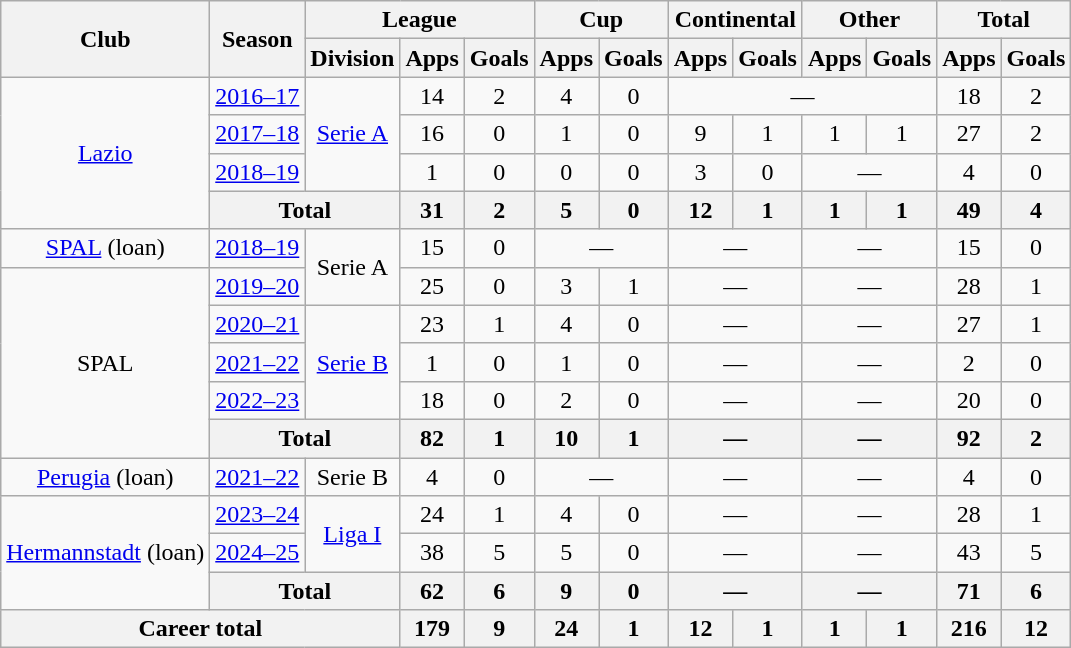<table class="wikitable" style="text-align:center">
<tr>
<th rowspan=2>Club</th>
<th rowspan=2>Season</th>
<th colspan=3>League</th>
<th colspan=2>Cup</th>
<th colspan=2>Continental</th>
<th colspan=2>Other</th>
<th colspan=2>Total</th>
</tr>
<tr>
<th>Division</th>
<th>Apps</th>
<th>Goals</th>
<th>Apps</th>
<th>Goals</th>
<th>Apps</th>
<th>Goals</th>
<th>Apps</th>
<th>Goals</th>
<th>Apps</th>
<th>Goals</th>
</tr>
<tr>
<td rowspan=4><a href='#'>Lazio</a></td>
<td><a href='#'>2016–17</a></td>
<td rowspan=3><a href='#'>Serie A</a></td>
<td>14</td>
<td>2</td>
<td>4</td>
<td>0</td>
<td colspan=4>—</td>
<td>18</td>
<td>2</td>
</tr>
<tr>
<td><a href='#'>2017–18</a></td>
<td>16</td>
<td>0</td>
<td>1</td>
<td>0</td>
<td>9</td>
<td>1</td>
<td>1</td>
<td>1</td>
<td>27</td>
<td>2</td>
</tr>
<tr>
<td><a href='#'>2018–19</a></td>
<td>1</td>
<td>0</td>
<td>0</td>
<td>0</td>
<td>3</td>
<td>0</td>
<td colspan=2>—</td>
<td>4</td>
<td>0</td>
</tr>
<tr>
<th colspan="2">Total</th>
<th>31</th>
<th>2</th>
<th>5</th>
<th>0</th>
<th>12</th>
<th>1</th>
<th>1</th>
<th>1</th>
<th>49</th>
<th>4</th>
</tr>
<tr>
<td rowspan=1><a href='#'>SPAL</a> (loan)</td>
<td><a href='#'>2018–19</a></td>
<td rowspan=2>Serie A</td>
<td>15</td>
<td>0</td>
<td colspan=2>—</td>
<td colspan=2>—</td>
<td colspan=2>—</td>
<td>15</td>
<td>0</td>
</tr>
<tr>
<td rowspan=5>SPAL</td>
<td><a href='#'>2019–20</a></td>
<td>25</td>
<td>0</td>
<td>3</td>
<td>1</td>
<td colspan=2>—</td>
<td colspan=2>—</td>
<td>28</td>
<td>1</td>
</tr>
<tr>
<td><a href='#'>2020–21</a></td>
<td rowspan="3"><a href='#'>Serie B</a></td>
<td>23</td>
<td>1</td>
<td>4</td>
<td>0</td>
<td colspan=2>—</td>
<td colspan=2>—</td>
<td>27</td>
<td>1</td>
</tr>
<tr>
<td><a href='#'>2021–22</a></td>
<td>1</td>
<td>0</td>
<td>1</td>
<td>0</td>
<td colspan=2>—</td>
<td colspan=2>—</td>
<td>2</td>
<td>0</td>
</tr>
<tr>
<td><a href='#'>2022–23</a></td>
<td>18</td>
<td>0</td>
<td>2</td>
<td>0</td>
<td colspan=2>—</td>
<td colspan=2>—</td>
<td>20</td>
<td>0</td>
</tr>
<tr>
<th colspan="2">Total</th>
<th>82</th>
<th>1</th>
<th>10</th>
<th>1</th>
<th colspan=2>—</th>
<th colspan=2>—</th>
<th>92</th>
<th>2</th>
</tr>
<tr>
<td><a href='#'>Perugia</a> (loan)</td>
<td><a href='#'>2021–22</a></td>
<td>Serie B</td>
<td>4</td>
<td>0</td>
<td colspan=2>—</td>
<td colspan=2>—</td>
<td colspan=2>—</td>
<td>4</td>
<td>0</td>
</tr>
<tr>
<td rowspan=3><a href='#'>Hermannstadt</a> (loan)</td>
<td><a href='#'>2023–24</a></td>
<td rowspan=2><a href='#'>Liga I</a></td>
<td>24</td>
<td>1</td>
<td>4</td>
<td>0</td>
<td colspan=2>—</td>
<td colspan=2>—</td>
<td>28</td>
<td>1</td>
</tr>
<tr>
<td><a href='#'>2024–25</a></td>
<td>38</td>
<td>5</td>
<td>5</td>
<td>0</td>
<td colspan=2>—</td>
<td colspan=2>—</td>
<td>43</td>
<td>5</td>
</tr>
<tr>
<th colspan="2">Total</th>
<th>62</th>
<th>6</th>
<th>9</th>
<th>0</th>
<th colspan=2>—</th>
<th colspan=2>—</th>
<th>71</th>
<th>6</th>
</tr>
<tr>
<th colspan=3>Career total</th>
<th>179</th>
<th>9</th>
<th>24</th>
<th>1</th>
<th>12</th>
<th>1</th>
<th>1</th>
<th>1</th>
<th>216</th>
<th>12</th>
</tr>
</table>
